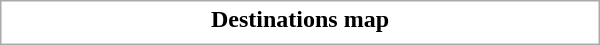<table class="collapsible collapsed" style="border:1px #aaa solid; width:25em; margin:0.2em auto">
<tr>
<th>Destinations map</th>
</tr>
<tr>
<td></td>
</tr>
</table>
